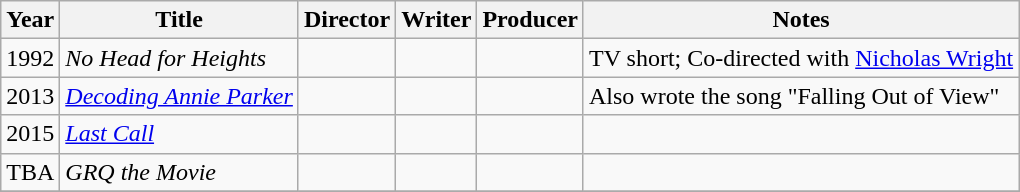<table class="wikitable">
<tr>
<th>Year</th>
<th>Title</th>
<th>Director</th>
<th>Writer</th>
<th>Producer</th>
<th>Notes</th>
</tr>
<tr>
<td>1992</td>
<td><em>No Head for Heights</em></td>
<td></td>
<td></td>
<td></td>
<td>TV short; Co-directed with <a href='#'>Nicholas Wright</a></td>
</tr>
<tr>
<td>2013</td>
<td><em><a href='#'>Decoding Annie Parker</a></em></td>
<td></td>
<td></td>
<td></td>
<td>Also wrote the song "Falling Out of View"</td>
</tr>
<tr>
<td>2015</td>
<td><em><a href='#'>Last Call</a></em></td>
<td></td>
<td></td>
<td></td>
<td></td>
</tr>
<tr>
<td>TBA</td>
<td><em>GRQ the Movie</em></td>
<td></td>
<td></td>
<td></td>
<td></td>
</tr>
<tr>
</tr>
</table>
